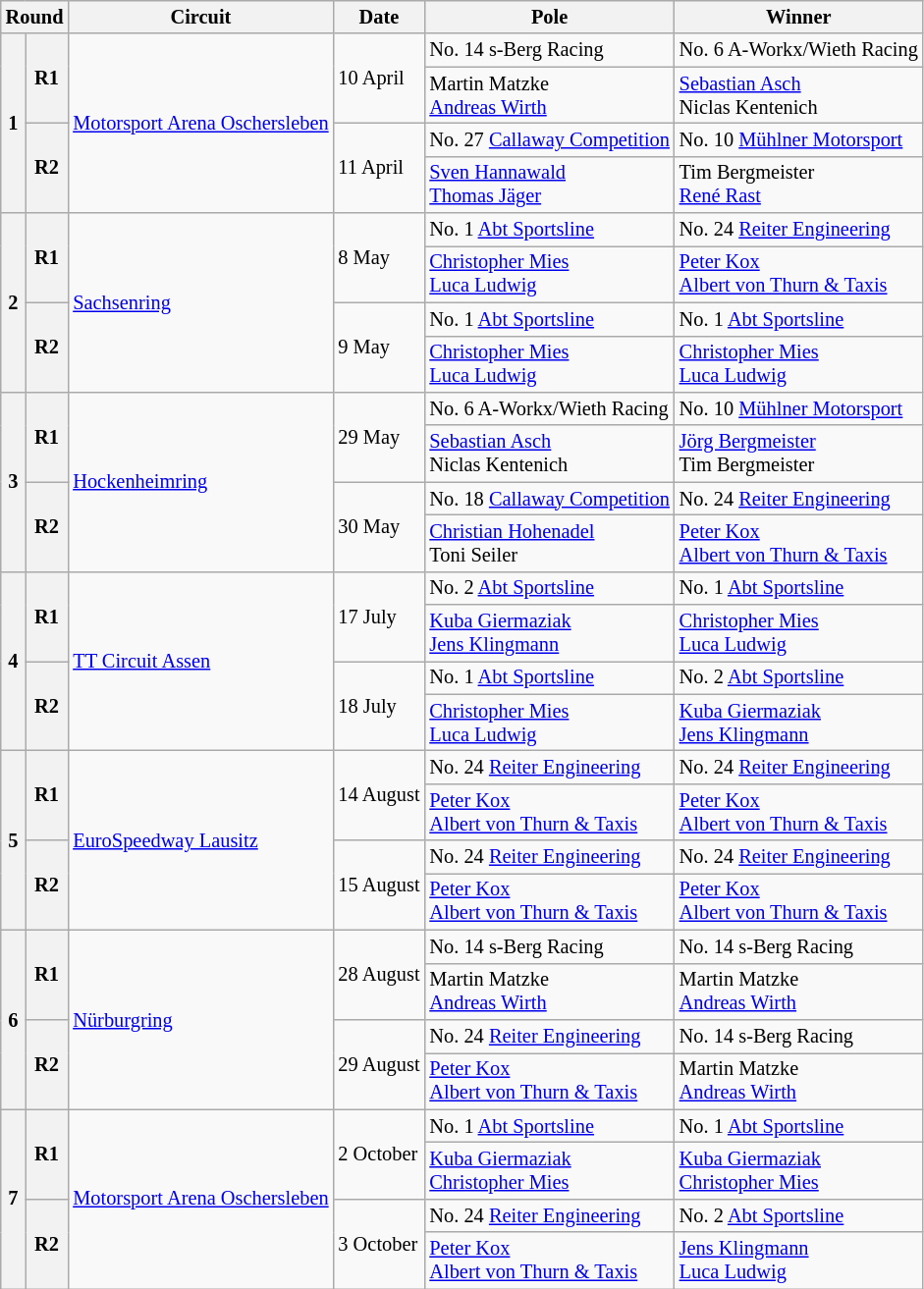<table class="wikitable" style="font-size: 85%;">
<tr>
<th colspan=2>Round</th>
<th>Circuit</th>
<th>Date</th>
<th>Pole</th>
<th>Winner</th>
</tr>
<tr>
<th rowspan=4>1</th>
<th rowspan=2>R1</th>
<td rowspan=4> <a href='#'>Motorsport Arena Oschersleben</a></td>
<td rowspan=2>10 April</td>
<td>No. 14 s-Berg Racing</td>
<td>No. 6 A-Workx/Wieth Racing</td>
</tr>
<tr>
<td> Martin Matzke<br> <a href='#'>Andreas Wirth</a></td>
<td> <a href='#'>Sebastian Asch</a><br> Niclas Kentenich</td>
</tr>
<tr>
<th rowspan=2>R2</th>
<td rowspan=2>11 April</td>
<td>No. 27 <a href='#'>Callaway Competition</a></td>
<td>No. 10 <a href='#'>Mühlner Motorsport</a></td>
</tr>
<tr>
<td> <a href='#'>Sven Hannawald</a><br> <a href='#'>Thomas Jäger</a></td>
<td> Tim Bergmeister<br> <a href='#'>René Rast</a></td>
</tr>
<tr>
<th rowspan=4>2</th>
<th rowspan=2>R1</th>
<td rowspan=4> <a href='#'>Sachsenring</a></td>
<td rowspan=2>8 May</td>
<td>No. 1 <a href='#'>Abt Sportsline</a></td>
<td>No. 24 <a href='#'>Reiter Engineering</a></td>
</tr>
<tr>
<td> <a href='#'>Christopher Mies</a><br> <a href='#'>Luca Ludwig</a></td>
<td> <a href='#'>Peter Kox</a><br> <a href='#'>Albert von Thurn & Taxis</a></td>
</tr>
<tr>
<th rowspan=2>R2</th>
<td rowspan=2>9 May</td>
<td>No. 1 <a href='#'>Abt Sportsline</a></td>
<td>No. 1 <a href='#'>Abt Sportsline</a></td>
</tr>
<tr>
<td> <a href='#'>Christopher Mies</a><br> <a href='#'>Luca Ludwig</a></td>
<td> <a href='#'>Christopher Mies</a><br> <a href='#'>Luca Ludwig</a></td>
</tr>
<tr>
<th rowspan=4>3</th>
<th rowspan=2>R1</th>
<td rowspan=4> <a href='#'>Hockenheimring</a></td>
<td rowspan=2>29 May</td>
<td>No. 6 A-Workx/Wieth Racing</td>
<td>No. 10 <a href='#'>Mühlner Motorsport</a></td>
</tr>
<tr>
<td> <a href='#'>Sebastian Asch</a><br> Niclas Kentenich</td>
<td> <a href='#'>Jörg Bergmeister</a><br> Tim Bergmeister</td>
</tr>
<tr>
<th rowspan=2>R2</th>
<td rowspan=2>30 May</td>
<td>No. 18 <a href='#'>Callaway Competition</a></td>
<td>No. 24 <a href='#'>Reiter Engineering</a></td>
</tr>
<tr>
<td> <a href='#'>Christian Hohenadel</a><br> Toni Seiler</td>
<td> <a href='#'>Peter Kox</a><br> <a href='#'>Albert von Thurn & Taxis</a></td>
</tr>
<tr>
<th rowspan=4>4</th>
<th rowspan=2>R1</th>
<td rowspan=4> <a href='#'>TT Circuit Assen</a></td>
<td rowspan=2>17 July</td>
<td>No. 2 <a href='#'>Abt Sportsline</a></td>
<td>No. 1 <a href='#'>Abt Sportsline</a></td>
</tr>
<tr>
<td> <a href='#'>Kuba Giermaziak</a><br> <a href='#'>Jens Klingmann</a></td>
<td> <a href='#'>Christopher Mies</a><br> <a href='#'>Luca Ludwig</a></td>
</tr>
<tr>
<th rowspan=2>R2</th>
<td rowspan=2>18 July</td>
<td>No. 1 <a href='#'>Abt Sportsline</a></td>
<td>No. 2 <a href='#'>Abt Sportsline</a></td>
</tr>
<tr>
<td> <a href='#'>Christopher Mies</a><br> <a href='#'>Luca Ludwig</a></td>
<td> <a href='#'>Kuba Giermaziak</a><br> <a href='#'>Jens Klingmann</a></td>
</tr>
<tr>
<th rowspan=4>5</th>
<th rowspan=2>R1</th>
<td rowspan=4> <a href='#'>EuroSpeedway Lausitz</a></td>
<td rowspan=2>14 August</td>
<td>No. 24 <a href='#'>Reiter Engineering</a></td>
<td>No. 24 <a href='#'>Reiter Engineering</a></td>
</tr>
<tr>
<td> <a href='#'>Peter Kox</a><br> <a href='#'>Albert von Thurn & Taxis</a></td>
<td> <a href='#'>Peter Kox</a><br> <a href='#'>Albert von Thurn & Taxis</a></td>
</tr>
<tr>
<th rowspan=2>R2</th>
<td rowspan=2>15 August</td>
<td>No. 24 <a href='#'>Reiter Engineering</a></td>
<td>No. 24 <a href='#'>Reiter Engineering</a></td>
</tr>
<tr>
<td> <a href='#'>Peter Kox</a><br> <a href='#'>Albert von Thurn & Taxis</a></td>
<td> <a href='#'>Peter Kox</a><br> <a href='#'>Albert von Thurn & Taxis</a></td>
</tr>
<tr>
<th rowspan=4>6</th>
<th rowspan=2>R1</th>
<td rowspan=4> <a href='#'>Nürburgring</a></td>
<td rowspan=2>28 August</td>
<td>No. 14 s-Berg Racing</td>
<td>No. 14 s-Berg Racing</td>
</tr>
<tr>
<td> Martin Matzke<br> <a href='#'>Andreas Wirth</a></td>
<td> Martin Matzke<br> <a href='#'>Andreas Wirth</a></td>
</tr>
<tr>
<th rowspan=2>R2</th>
<td rowspan=2>29 August</td>
<td>No. 24 <a href='#'>Reiter Engineering</a></td>
<td>No. 14 s-Berg Racing</td>
</tr>
<tr>
<td> <a href='#'>Peter Kox</a><br> <a href='#'>Albert von Thurn & Taxis</a></td>
<td> Martin Matzke<br> <a href='#'>Andreas Wirth</a></td>
</tr>
<tr>
<th rowspan=4>7</th>
<th rowspan=2>R1</th>
<td rowspan=4> <a href='#'>Motorsport Arena Oschersleben</a></td>
<td rowspan=2>2 October</td>
<td>No. 1 <a href='#'>Abt Sportsline</a></td>
<td>No. 1 <a href='#'>Abt Sportsline</a></td>
</tr>
<tr>
<td> <a href='#'>Kuba Giermaziak</a><br> <a href='#'>Christopher Mies</a></td>
<td> <a href='#'>Kuba Giermaziak</a><br> <a href='#'>Christopher Mies</a></td>
</tr>
<tr>
<th rowspan=2>R2</th>
<td rowspan=2>3 October</td>
<td>No. 24 <a href='#'>Reiter Engineering</a></td>
<td>No. 2 <a href='#'>Abt Sportsline</a></td>
</tr>
<tr>
<td> <a href='#'>Peter Kox</a><br> <a href='#'>Albert von Thurn & Taxis</a></td>
<td> <a href='#'>Jens Klingmann</a><br> <a href='#'>Luca Ludwig</a></td>
</tr>
</table>
